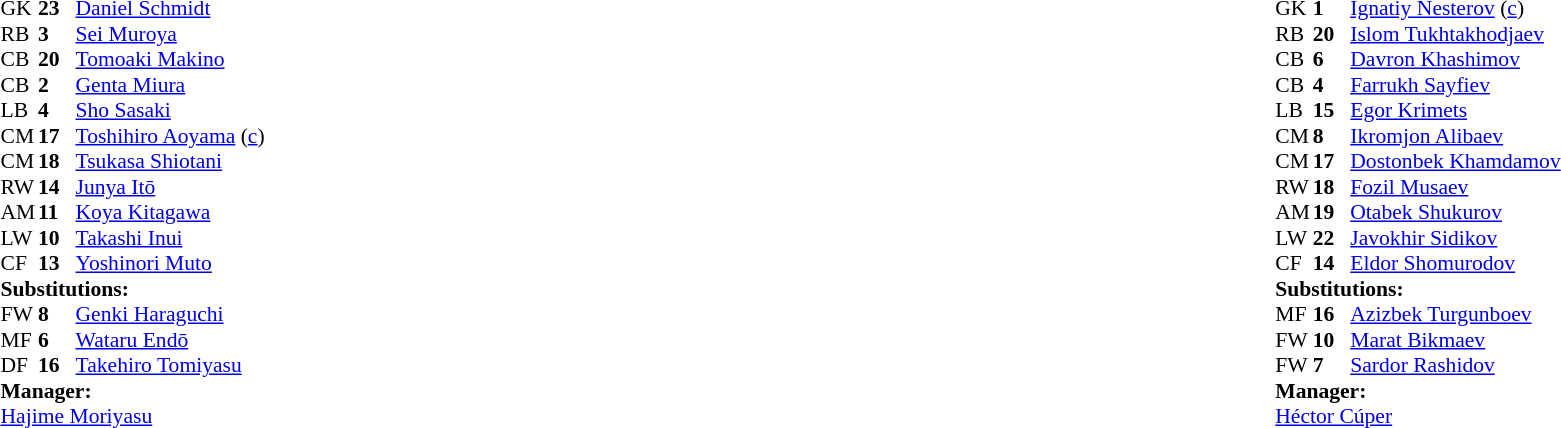<table width="100%">
<tr>
<td valign="top" width="40%"><br><table style="font-size:90%" cellspacing="0" cellpadding="0">
<tr>
<th width=25></th>
<th width=25></th>
</tr>
<tr>
<td>GK</td>
<td><strong>23</strong></td>
<td><a href='#'>Daniel Schmidt</a></td>
</tr>
<tr>
<td>RB</td>
<td><strong>3</strong></td>
<td><a href='#'>Sei Muroya</a></td>
</tr>
<tr>
<td>CB</td>
<td><strong>20</strong></td>
<td><a href='#'>Tomoaki Makino</a></td>
</tr>
<tr>
<td>CB</td>
<td><strong>2</strong></td>
<td><a href='#'>Genta Miura</a></td>
</tr>
<tr>
<td>LB</td>
<td><strong>4</strong></td>
<td><a href='#'>Sho Sasaki</a></td>
</tr>
<tr>
<td>CM</td>
<td><strong>17</strong></td>
<td><a href='#'>Toshihiro Aoyama</a> (<a href='#'>c</a>)</td>
</tr>
<tr>
<td>CM</td>
<td><strong>18</strong></td>
<td><a href='#'>Tsukasa Shiotani</a></td>
<td></td>
</tr>
<tr>
<td>RW</td>
<td><strong>14</strong></td>
<td><a href='#'>Junya Itō</a></td>
</tr>
<tr>
<td>AM</td>
<td><strong>11</strong></td>
<td><a href='#'>Koya Kitagawa</a></td>
<td></td>
<td></td>
</tr>
<tr>
<td>LW</td>
<td><strong>10</strong></td>
<td><a href='#'>Takashi Inui</a></td>
<td></td>
<td></td>
</tr>
<tr>
<td>CF</td>
<td><strong>13</strong></td>
<td><a href='#'>Yoshinori Muto</a></td>
<td></td>
<td></td>
</tr>
<tr>
<td colspan=3><strong>Substitutions:</strong></td>
</tr>
<tr>
<td>FW</td>
<td><strong>8</strong></td>
<td><a href='#'>Genki Haraguchi</a></td>
<td></td>
<td></td>
</tr>
<tr>
<td>MF</td>
<td><strong>6</strong></td>
<td><a href='#'>Wataru Endō</a></td>
<td></td>
<td></td>
</tr>
<tr>
<td>DF</td>
<td><strong>16</strong></td>
<td><a href='#'>Takehiro Tomiyasu</a></td>
<td></td>
<td></td>
</tr>
<tr>
<td colspan=3><strong>Manager:</strong></td>
</tr>
<tr>
<td colspan=3><a href='#'>Hajime Moriyasu</a></td>
</tr>
</table>
</td>
<td valign="top"></td>
<td valign="top" width="50%"><br><table style="font-size:90%; margin:auto" cellspacing="0" cellpadding="0">
<tr>
<th width=25></th>
<th width=25></th>
</tr>
<tr>
<td>GK</td>
<td><strong>1</strong></td>
<td><a href='#'>Ignatiy Nesterov</a> (<a href='#'>c</a>)</td>
</tr>
<tr>
<td>RB</td>
<td><strong>20</strong></td>
<td><a href='#'>Islom Tukhtakhodjaev</a></td>
</tr>
<tr>
<td>CB</td>
<td><strong>6</strong></td>
<td><a href='#'>Davron Khashimov</a></td>
</tr>
<tr>
<td>CB</td>
<td><strong>4</strong></td>
<td><a href='#'>Farrukh Sayfiev</a></td>
<td></td>
</tr>
<tr>
<td>LB</td>
<td><strong>15</strong></td>
<td><a href='#'>Egor Krimets</a></td>
<td></td>
</tr>
<tr>
<td>CM</td>
<td><strong>8</strong></td>
<td><a href='#'>Ikromjon Alibaev</a></td>
</tr>
<tr>
<td>CM</td>
<td><strong>17</strong></td>
<td><a href='#'>Dostonbek Khamdamov</a></td>
<td></td>
<td></td>
</tr>
<tr>
<td>RW</td>
<td><strong>18</strong></td>
<td><a href='#'>Fozil Musaev</a></td>
<td></td>
<td></td>
</tr>
<tr>
<td>AM</td>
<td><strong>19</strong></td>
<td><a href='#'>Otabek Shukurov</a></td>
</tr>
<tr>
<td>LW</td>
<td><strong>22</strong></td>
<td><a href='#'>Javokhir Sidikov</a></td>
</tr>
<tr>
<td>CF</td>
<td><strong>14</strong></td>
<td><a href='#'>Eldor Shomurodov</a></td>
<td></td>
<td></td>
</tr>
<tr>
<td colspan=3><strong>Substitutions:</strong></td>
</tr>
<tr>
<td>MF</td>
<td><strong>16</strong></td>
<td><a href='#'>Azizbek Turgunboev</a></td>
<td></td>
<td></td>
</tr>
<tr>
<td>FW</td>
<td><strong>10</strong></td>
<td><a href='#'>Marat Bikmaev</a></td>
<td></td>
<td></td>
</tr>
<tr>
<td>FW</td>
<td><strong>7</strong></td>
<td><a href='#'>Sardor Rashidov</a></td>
<td></td>
<td></td>
</tr>
<tr>
<td colspan=3><strong>Manager:</strong></td>
</tr>
<tr>
<td colspan=3> <a href='#'>Héctor Cúper</a></td>
</tr>
</table>
</td>
</tr>
</table>
